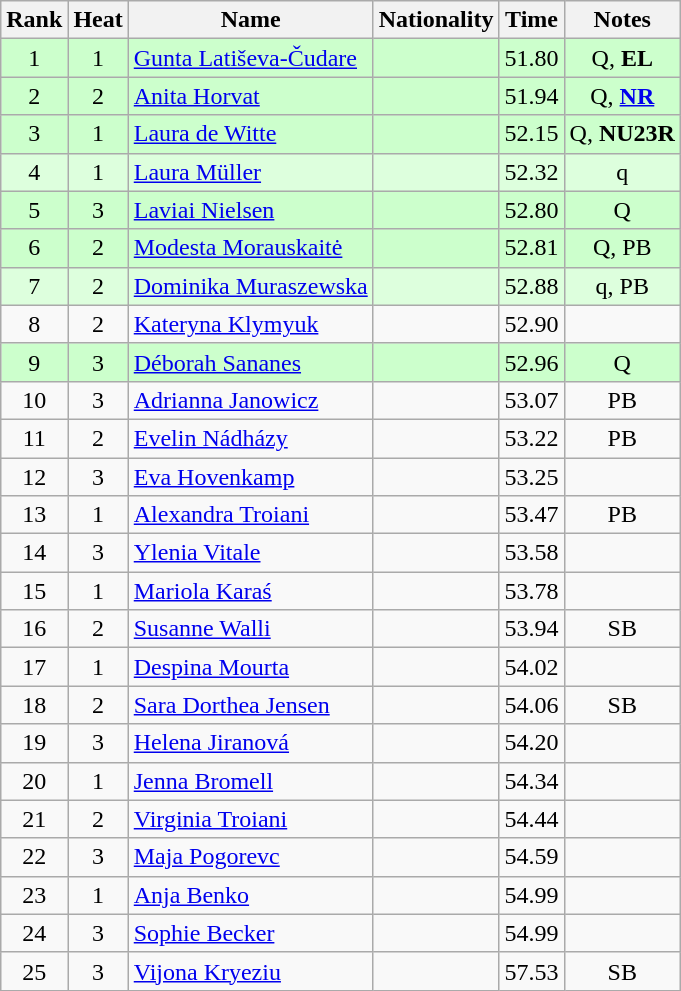<table class="wikitable sortable" style="text-align:center">
<tr>
<th>Rank</th>
<th>Heat</th>
<th>Name</th>
<th>Nationality</th>
<th>Time</th>
<th>Notes</th>
</tr>
<tr bgcolor=ccffcc>
<td>1</td>
<td>1</td>
<td align=left><a href='#'>Gunta Latiševa-Čudare</a></td>
<td align=left></td>
<td>51.80</td>
<td>Q, <strong>EL</strong></td>
</tr>
<tr bgcolor=ccffcc>
<td>2</td>
<td>2</td>
<td align=left><a href='#'>Anita Horvat</a></td>
<td align=left></td>
<td>51.94</td>
<td>Q, <strong><a href='#'>NR</a></strong></td>
</tr>
<tr bgcolor=ccffcc>
<td>3</td>
<td>1</td>
<td align=left><a href='#'>Laura de Witte</a></td>
<td align=left></td>
<td>52.15</td>
<td>Q, <strong>NU23R</strong></td>
</tr>
<tr bgcolor=ddffdd>
<td>4</td>
<td>1</td>
<td align=left><a href='#'>Laura Müller</a></td>
<td align=left></td>
<td>52.32</td>
<td>q</td>
</tr>
<tr bgcolor=ccffcc>
<td>5</td>
<td>3</td>
<td align=left><a href='#'>Laviai Nielsen</a></td>
<td align=left></td>
<td>52.80</td>
<td>Q</td>
</tr>
<tr bgcolor=ccffcc>
<td>6</td>
<td>2</td>
<td align=left><a href='#'>Modesta Morauskaitė</a></td>
<td align=left></td>
<td>52.81</td>
<td>Q, PB</td>
</tr>
<tr bgcolor=ddffdd>
<td>7</td>
<td>2</td>
<td align=left><a href='#'>Dominika Muraszewska</a></td>
<td align=left></td>
<td>52.88</td>
<td>q, PB</td>
</tr>
<tr>
<td>8</td>
<td>2</td>
<td align=left><a href='#'>Kateryna Klymyuk</a></td>
<td align=left></td>
<td>52.90</td>
<td></td>
</tr>
<tr bgcolor=ccffcc>
<td>9</td>
<td>3</td>
<td align=left><a href='#'>Déborah Sananes</a></td>
<td align=left></td>
<td>52.96</td>
<td>Q</td>
</tr>
<tr>
<td>10</td>
<td>3</td>
<td align=left><a href='#'>Adrianna Janowicz</a></td>
<td align=left></td>
<td>53.07</td>
<td>PB</td>
</tr>
<tr>
<td>11</td>
<td>2</td>
<td align=left><a href='#'>Evelin Nádházy</a></td>
<td align=left></td>
<td>53.22</td>
<td>PB</td>
</tr>
<tr>
<td>12</td>
<td>3</td>
<td align=left><a href='#'>Eva Hovenkamp</a></td>
<td align=left></td>
<td>53.25</td>
<td></td>
</tr>
<tr>
<td>13</td>
<td>1</td>
<td align=left><a href='#'>Alexandra Troiani</a></td>
<td align=left></td>
<td>53.47</td>
<td>PB</td>
</tr>
<tr>
<td>14</td>
<td>3</td>
<td align=left><a href='#'>Ylenia Vitale</a></td>
<td align=left></td>
<td>53.58</td>
<td></td>
</tr>
<tr>
<td>15</td>
<td>1</td>
<td align=left><a href='#'>Mariola Karaś</a></td>
<td align=left></td>
<td>53.78</td>
<td></td>
</tr>
<tr>
<td>16</td>
<td>2</td>
<td align=left><a href='#'>Susanne Walli</a></td>
<td align=left></td>
<td>53.94</td>
<td>SB</td>
</tr>
<tr>
<td>17</td>
<td>1</td>
<td align=left><a href='#'>Despina Mourta</a></td>
<td align=left></td>
<td>54.02</td>
<td></td>
</tr>
<tr>
<td>18</td>
<td>2</td>
<td align=left><a href='#'>Sara Dorthea Jensen</a></td>
<td align=left></td>
<td>54.06</td>
<td>SB</td>
</tr>
<tr>
<td>19</td>
<td>3</td>
<td align=left><a href='#'>Helena Jiranová</a></td>
<td align=left></td>
<td>54.20</td>
<td></td>
</tr>
<tr>
<td>20</td>
<td>1</td>
<td align=left><a href='#'>Jenna Bromell</a></td>
<td align=left></td>
<td>54.34</td>
<td></td>
</tr>
<tr>
<td>21</td>
<td>2</td>
<td align=left><a href='#'>Virginia Troiani</a></td>
<td align=left></td>
<td>54.44</td>
<td></td>
</tr>
<tr>
<td>22</td>
<td>3</td>
<td align=left><a href='#'>Maja Pogorevc</a></td>
<td align=left></td>
<td>54.59</td>
<td></td>
</tr>
<tr>
<td>23</td>
<td>1</td>
<td align=left><a href='#'>Anja Benko</a></td>
<td align=left></td>
<td>54.99</td>
<td></td>
</tr>
<tr>
<td>24</td>
<td>3</td>
<td align=left><a href='#'>Sophie Becker</a></td>
<td align=left></td>
<td>54.99</td>
<td></td>
</tr>
<tr>
<td>25</td>
<td>3</td>
<td align=left><a href='#'>Vijona Kryeziu</a></td>
<td align=left></td>
<td>57.53</td>
<td>SB</td>
</tr>
</table>
